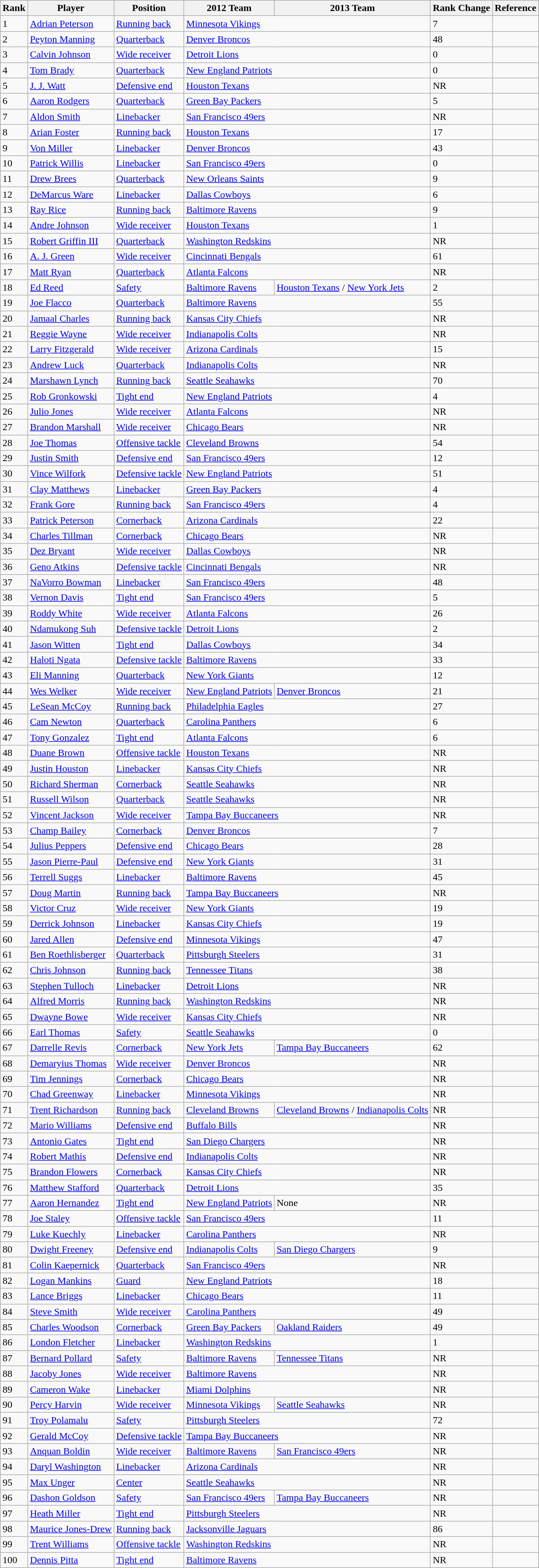<table class=" wikitable sortable">
<tr>
<th>Rank</th>
<th>Player</th>
<th>Position</th>
<th>2012 Team</th>
<th>2013 Team</th>
<th>Rank Change</th>
<th>Reference</th>
</tr>
<tr>
<td>1</td>
<td><a href='#'>Adrian Peterson</a></td>
<td><a href='#'>Running back</a></td>
<td colspan="2"><a href='#'>Minnesota Vikings</a></td>
<td> 7</td>
<td></td>
</tr>
<tr>
<td>2</td>
<td><a href='#'>Peyton Manning</a></td>
<td><a href='#'>Quarterback</a></td>
<td colspan="2"><a href='#'>Denver Broncos</a></td>
<td> 48</td>
<td></td>
</tr>
<tr>
<td>3</td>
<td><a href='#'>Calvin Johnson</a></td>
<td><a href='#'>Wide receiver</a></td>
<td colspan="2"><a href='#'>Detroit Lions</a></td>
<td> 0</td>
<td></td>
</tr>
<tr>
<td>4</td>
<td><a href='#'>Tom Brady</a></td>
<td><a href='#'>Quarterback</a></td>
<td colspan="2"><a href='#'>New England Patriots</a></td>
<td> 0</td>
<td></td>
</tr>
<tr>
<td>5</td>
<td><a href='#'>J. J. Watt</a></td>
<td><a href='#'>Defensive end</a></td>
<td colspan="2"><a href='#'>Houston Texans</a></td>
<td>NR</td>
<td></td>
</tr>
<tr>
<td>6</td>
<td><a href='#'>Aaron Rodgers</a></td>
<td><a href='#'>Quarterback</a></td>
<td colspan="2"><a href='#'>Green Bay Packers</a></td>
<td> 5</td>
<td></td>
</tr>
<tr>
<td>7</td>
<td><a href='#'>Aldon Smith</a></td>
<td><a href='#'>Linebacker</a></td>
<td colspan="2"><a href='#'>San Francisco 49ers</a></td>
<td>NR</td>
<td></td>
</tr>
<tr>
<td>8</td>
<td><a href='#'>Arian Foster</a></td>
<td><a href='#'>Running back</a></td>
<td colspan="2"><a href='#'>Houston Texans</a></td>
<td> 17</td>
<td></td>
</tr>
<tr>
<td>9</td>
<td><a href='#'>Von Miller</a></td>
<td><a href='#'>Linebacker</a></td>
<td colspan="2"><a href='#'>Denver Broncos</a></td>
<td> 43</td>
<td></td>
</tr>
<tr>
<td>10</td>
<td><a href='#'>Patrick Willis</a></td>
<td><a href='#'>Linebacker</a></td>
<td colspan="2"><a href='#'>San Francisco 49ers</a></td>
<td> 0</td>
<td></td>
</tr>
<tr>
<td>11</td>
<td><a href='#'>Drew Brees</a></td>
<td><a href='#'>Quarterback</a></td>
<td colspan="2"><a href='#'>New Orleans Saints</a></td>
<td> 9</td>
<td></td>
</tr>
<tr>
<td>12</td>
<td><a href='#'>DeMarcus Ware</a></td>
<td><a href='#'>Linebacker</a></td>
<td colspan="2"><a href='#'>Dallas Cowboys</a></td>
<td> 6</td>
<td></td>
</tr>
<tr>
<td>13</td>
<td><a href='#'>Ray Rice</a></td>
<td><a href='#'>Running back</a></td>
<td colspan="2"><a href='#'>Baltimore Ravens</a></td>
<td> 9</td>
<td></td>
</tr>
<tr>
<td>14</td>
<td><a href='#'>Andre Johnson</a></td>
<td><a href='#'>Wide receiver</a></td>
<td colspan="2"><a href='#'>Houston Texans</a></td>
<td> 1</td>
<td></td>
</tr>
<tr>
<td>15</td>
<td><a href='#'>Robert Griffin III</a></td>
<td><a href='#'>Quarterback</a></td>
<td colspan="2"><a href='#'>Washington Redskins</a></td>
<td>NR</td>
<td></td>
</tr>
<tr>
<td>16</td>
<td><a href='#'>A. J. Green</a></td>
<td><a href='#'>Wide receiver</a></td>
<td colspan="2"><a href='#'>Cincinnati Bengals</a></td>
<td> 61</td>
<td></td>
</tr>
<tr>
<td>17</td>
<td><a href='#'>Matt Ryan</a></td>
<td><a href='#'>Quarterback</a></td>
<td colspan="2"><a href='#'>Atlanta Falcons</a></td>
<td>NR</td>
<td></td>
</tr>
<tr>
<td>18</td>
<td><a href='#'>Ed Reed</a></td>
<td><a href='#'>Safety</a></td>
<td><a href='#'>Baltimore Ravens</a></td>
<td><a href='#'>Houston Texans</a> / <a href='#'>New York Jets</a></td>
<td> 2</td>
<td></td>
</tr>
<tr>
<td>19</td>
<td><a href='#'>Joe Flacco</a></td>
<td><a href='#'>Quarterback</a></td>
<td colspan="2"><a href='#'>Baltimore Ravens</a></td>
<td> 55</td>
<td></td>
</tr>
<tr>
<td>20</td>
<td><a href='#'>Jamaal Charles</a></td>
<td><a href='#'>Running back</a></td>
<td colspan="2"><a href='#'>Kansas City Chiefs</a></td>
<td>NR</td>
<td></td>
</tr>
<tr>
<td>21</td>
<td><a href='#'>Reggie Wayne</a></td>
<td><a href='#'>Wide receiver</a></td>
<td colspan="2"><a href='#'>Indianapolis Colts</a></td>
<td>NR</td>
<td></td>
</tr>
<tr>
<td>22</td>
<td><a href='#'>Larry Fitzgerald</a></td>
<td><a href='#'>Wide receiver</a></td>
<td colspan="2"><a href='#'>Arizona Cardinals</a></td>
<td> 15</td>
<td></td>
</tr>
<tr>
<td>23</td>
<td><a href='#'>Andrew Luck</a></td>
<td><a href='#'>Quarterback</a></td>
<td colspan="2"><a href='#'>Indianapolis Colts</a></td>
<td>NR</td>
<td></td>
</tr>
<tr>
<td>24</td>
<td><a href='#'>Marshawn Lynch</a></td>
<td><a href='#'>Running back</a></td>
<td colspan="2"><a href='#'>Seattle Seahawks</a></td>
<td> 70</td>
<td></td>
</tr>
<tr>
<td>25</td>
<td><a href='#'>Rob Gronkowski</a></td>
<td><a href='#'>Tight end</a></td>
<td colspan="2"><a href='#'>New England Patriots</a></td>
<td> 4</td>
<td></td>
</tr>
<tr>
<td>26</td>
<td><a href='#'>Julio Jones</a></td>
<td><a href='#'>Wide receiver</a></td>
<td colspan="2"><a href='#'>Atlanta Falcons</a></td>
<td>NR</td>
<td></td>
</tr>
<tr>
<td>27</td>
<td><a href='#'>Brandon Marshall</a></td>
<td><a href='#'>Wide receiver</a></td>
<td colspan="2"><a href='#'>Chicago Bears</a></td>
<td>NR</td>
<td></td>
</tr>
<tr>
<td>28</td>
<td><a href='#'>Joe Thomas</a></td>
<td><a href='#'>Offensive tackle</a></td>
<td colspan="2"><a href='#'>Cleveland Browns</a></td>
<td> 54</td>
<td></td>
</tr>
<tr>
<td>29</td>
<td><a href='#'>Justin Smith</a></td>
<td><a href='#'>Defensive end</a></td>
<td colspan="2"><a href='#'>San Francisco 49ers</a></td>
<td> 12</td>
<td></td>
</tr>
<tr>
<td>30</td>
<td><a href='#'>Vince Wilfork</a></td>
<td><a href='#'>Defensive tackle</a></td>
<td colspan="2"><a href='#'>New England Patriots</a></td>
<td> 51</td>
<td></td>
</tr>
<tr>
<td>31</td>
<td><a href='#'>Clay Matthews</a></td>
<td><a href='#'>Linebacker</a></td>
<td colspan="2"><a href='#'>Green Bay Packers</a></td>
<td> 4</td>
<td></td>
</tr>
<tr>
<td>32</td>
<td><a href='#'>Frank Gore</a></td>
<td><a href='#'>Running back</a></td>
<td colspan="2"><a href='#'>San Francisco 49ers</a></td>
<td> 4</td>
<td></td>
</tr>
<tr>
<td>33</td>
<td><a href='#'>Patrick Peterson</a></td>
<td><a href='#'>Cornerback</a></td>
<td colspan="2"><a href='#'>Arizona Cardinals</a></td>
<td> 22</td>
<td></td>
</tr>
<tr>
<td>34</td>
<td><a href='#'>Charles Tillman</a></td>
<td><a href='#'>Cornerback</a></td>
<td colspan="2"><a href='#'>Chicago Bears</a></td>
<td>NR</td>
<td></td>
</tr>
<tr>
<td>35</td>
<td><a href='#'>Dez Bryant</a></td>
<td><a href='#'>Wide receiver</a></td>
<td colspan="2"><a href='#'>Dallas Cowboys</a></td>
<td>NR</td>
<td></td>
</tr>
<tr>
<td>36</td>
<td><a href='#'>Geno Atkins</a></td>
<td><a href='#'>Defensive tackle</a></td>
<td colspan="2"><a href='#'>Cincinnati Bengals</a></td>
<td>NR</td>
<td></td>
</tr>
<tr>
<td>37</td>
<td><a href='#'>NaVorro Bowman</a></td>
<td><a href='#'>Linebacker</a></td>
<td colspan="2"><a href='#'>San Francisco 49ers</a></td>
<td> 48</td>
<td></td>
</tr>
<tr>
<td>38</td>
<td><a href='#'>Vernon Davis</a></td>
<td><a href='#'>Tight end</a></td>
<td colspan="2"><a href='#'>San Francisco 49ers</a></td>
<td> 5</td>
<td></td>
</tr>
<tr>
<td>39</td>
<td><a href='#'>Roddy White</a></td>
<td><a href='#'>Wide receiver</a></td>
<td colspan="2"><a href='#'>Atlanta Falcons</a></td>
<td> 26</td>
<td></td>
</tr>
<tr>
<td>40</td>
<td><a href='#'>Ndamukong Suh</a></td>
<td><a href='#'>Defensive tackle</a></td>
<td colspan="2"><a href='#'>Detroit Lions</a></td>
<td> 2</td>
<td></td>
</tr>
<tr>
<td>41</td>
<td><a href='#'>Jason Witten</a></td>
<td><a href='#'>Tight end</a></td>
<td colspan="2"><a href='#'>Dallas Cowboys</a></td>
<td> 34</td>
<td></td>
</tr>
<tr>
<td>42</td>
<td><a href='#'>Haloti Ngata</a></td>
<td><a href='#'>Defensive tackle</a></td>
<td colspan="2"><a href='#'>Baltimore Ravens</a></td>
<td> 33</td>
<td></td>
</tr>
<tr>
<td>43</td>
<td><a href='#'>Eli Manning</a></td>
<td><a href='#'>Quarterback</a></td>
<td colspan="2"><a href='#'>New York Giants</a></td>
<td> 12</td>
<td></td>
</tr>
<tr>
<td>44</td>
<td><a href='#'>Wes Welker</a></td>
<td><a href='#'>Wide receiver</a></td>
<td><a href='#'>New England Patriots</a></td>
<td><a href='#'>Denver Broncos</a></td>
<td> 21</td>
<td></td>
</tr>
<tr>
<td>45</td>
<td><a href='#'>LeSean McCoy</a></td>
<td><a href='#'>Running back</a></td>
<td colspan="2"><a href='#'>Philadelphia Eagles</a></td>
<td> 27</td>
<td></td>
</tr>
<tr>
<td>46</td>
<td><a href='#'>Cam Newton</a></td>
<td><a href='#'>Quarterback</a></td>
<td colspan="2"><a href='#'>Carolina Panthers</a></td>
<td> 6</td>
<td></td>
</tr>
<tr>
<td>47</td>
<td><a href='#'>Tony Gonzalez</a></td>
<td><a href='#'>Tight end</a></td>
<td colspan="2"><a href='#'>Atlanta Falcons</a></td>
<td> 6</td>
<td></td>
</tr>
<tr>
<td>48</td>
<td><a href='#'>Duane Brown</a></td>
<td><a href='#'>Offensive tackle</a></td>
<td colspan="2"><a href='#'>Houston Texans</a></td>
<td>NR</td>
<td></td>
</tr>
<tr>
<td>49</td>
<td><a href='#'>Justin Houston</a></td>
<td><a href='#'>Linebacker</a></td>
<td colspan="2"><a href='#'>Kansas City Chiefs</a></td>
<td>NR</td>
<td></td>
</tr>
<tr>
<td>50</td>
<td><a href='#'>Richard Sherman</a></td>
<td><a href='#'>Cornerback</a></td>
<td colspan="2"><a href='#'>Seattle Seahawks</a></td>
<td>NR</td>
<td></td>
</tr>
<tr>
<td>51</td>
<td><a href='#'>Russell Wilson</a></td>
<td><a href='#'>Quarterback</a></td>
<td colspan="2"><a href='#'>Seattle Seahawks</a></td>
<td>NR</td>
<td></td>
</tr>
<tr>
<td>52</td>
<td><a href='#'>Vincent Jackson</a></td>
<td><a href='#'>Wide receiver</a></td>
<td colspan="2"><a href='#'>Tampa Bay Buccaneers</a></td>
<td>NR</td>
<td></td>
</tr>
<tr>
<td>53</td>
<td><a href='#'>Champ Bailey</a></td>
<td><a href='#'>Cornerback</a></td>
<td colspan="2"><a href='#'>Denver Broncos</a></td>
<td> 7</td>
<td></td>
</tr>
<tr>
<td>54</td>
<td><a href='#'>Julius Peppers</a></td>
<td><a href='#'>Defensive end</a></td>
<td colspan="2"><a href='#'>Chicago Bears</a></td>
<td> 28</td>
<td></td>
</tr>
<tr>
<td>55</td>
<td><a href='#'>Jason Pierre-Paul</a></td>
<td><a href='#'>Defensive end</a></td>
<td colspan="2"><a href='#'>New York Giants</a></td>
<td> 31</td>
<td></td>
</tr>
<tr>
<td>56</td>
<td><a href='#'>Terrell Suggs</a></td>
<td><a href='#'>Linebacker</a></td>
<td colspan="2"><a href='#'>Baltimore Ravens</a></td>
<td> 45</td>
<td></td>
</tr>
<tr>
<td>57</td>
<td><a href='#'>Doug Martin</a></td>
<td><a href='#'>Running back</a></td>
<td colspan="2"><a href='#'>Tampa Bay Buccaneers</a></td>
<td>NR</td>
<td></td>
</tr>
<tr>
<td>58</td>
<td><a href='#'>Victor Cruz</a></td>
<td><a href='#'>Wide receiver</a></td>
<td colspan="2"><a href='#'>New York Giants</a></td>
<td> 19</td>
<td></td>
</tr>
<tr>
<td>59</td>
<td><a href='#'>Derrick Johnson</a></td>
<td><a href='#'>Linebacker</a></td>
<td colspan="2"><a href='#'>Kansas City Chiefs</a></td>
<td> 19</td>
<td></td>
</tr>
<tr>
<td>60</td>
<td><a href='#'>Jared Allen</a></td>
<td><a href='#'>Defensive end</a></td>
<td colspan="2"><a href='#'>Minnesota Vikings</a></td>
<td> 47</td>
<td></td>
</tr>
<tr>
<td>61</td>
<td><a href='#'>Ben Roethlisberger</a></td>
<td><a href='#'>Quarterback</a></td>
<td colspan="2"><a href='#'>Pittsburgh Steelers</a></td>
<td> 31</td>
<td></td>
</tr>
<tr>
<td>62</td>
<td><a href='#'>Chris Johnson</a></td>
<td><a href='#'>Running back</a></td>
<td colspan="2"><a href='#'>Tennessee Titans</a></td>
<td> 38</td>
<td></td>
</tr>
<tr>
<td>63</td>
<td><a href='#'>Stephen Tulloch</a></td>
<td><a href='#'>Linebacker</a></td>
<td colspan="2"><a href='#'>Detroit Lions</a></td>
<td>NR</td>
<td></td>
</tr>
<tr>
<td>64</td>
<td><a href='#'>Alfred Morris</a></td>
<td><a href='#'>Running back</a></td>
<td colspan="2"><a href='#'>Washington Redskins</a></td>
<td>NR</td>
<td></td>
</tr>
<tr>
<td>65</td>
<td><a href='#'>Dwayne Bowe</a></td>
<td><a href='#'>Wide receiver</a></td>
<td colspan="2"><a href='#'>Kansas City Chiefs</a></td>
<td>NR</td>
<td></td>
</tr>
<tr>
<td>66</td>
<td><a href='#'>Earl Thomas</a></td>
<td><a href='#'>Safety</a></td>
<td colspan="2"><a href='#'>Seattle Seahawks</a></td>
<td> 0</td>
<td></td>
</tr>
<tr>
<td>67</td>
<td><a href='#'>Darrelle Revis</a></td>
<td><a href='#'>Cornerback</a></td>
<td><a href='#'>New York Jets</a></td>
<td><a href='#'>Tampa Bay Buccaneers</a></td>
<td> 62</td>
<td></td>
</tr>
<tr>
<td>68</td>
<td><a href='#'>Demaryius Thomas</a></td>
<td><a href='#'>Wide receiver</a></td>
<td colspan="2"><a href='#'>Denver Broncos</a></td>
<td>NR</td>
<td></td>
</tr>
<tr>
<td>69</td>
<td><a href='#'>Tim Jennings</a></td>
<td><a href='#'>Cornerback</a></td>
<td colspan="2"><a href='#'>Chicago Bears</a></td>
<td>NR</td>
<td></td>
</tr>
<tr>
<td>70</td>
<td><a href='#'>Chad Greenway</a></td>
<td><a href='#'>Linebacker</a></td>
<td colspan="2"><a href='#'>Minnesota Vikings</a></td>
<td>NR</td>
<td></td>
</tr>
<tr>
<td>71</td>
<td><a href='#'>Trent Richardson</a></td>
<td><a href='#'>Running back</a></td>
<td><a href='#'>Cleveland Browns</a></td>
<td><a href='#'>Cleveland Browns</a> / <a href='#'>Indianapolis Colts</a></td>
<td>NR</td>
<td></td>
</tr>
<tr>
<td>72</td>
<td><a href='#'>Mario Williams</a></td>
<td><a href='#'>Defensive end</a></td>
<td colspan="2"><a href='#'>Buffalo Bills</a></td>
<td>NR</td>
<td></td>
</tr>
<tr>
<td>73</td>
<td><a href='#'>Antonio Gates</a></td>
<td><a href='#'>Tight end</a></td>
<td colspan="2"><a href='#'>San Diego Chargers</a></td>
<td>NR</td>
<td></td>
</tr>
<tr>
<td>74</td>
<td><a href='#'>Robert Mathis</a></td>
<td><a href='#'>Defensive end</a></td>
<td colspan="2"><a href='#'>Indianapolis Colts</a></td>
<td>NR</td>
<td></td>
</tr>
<tr>
<td>75</td>
<td><a href='#'>Brandon Flowers</a></td>
<td><a href='#'>Cornerback</a></td>
<td colspan="2"><a href='#'>Kansas City Chiefs</a></td>
<td>NR</td>
<td></td>
</tr>
<tr>
<td>76</td>
<td><a href='#'>Matthew Stafford</a></td>
<td><a href='#'>Quarterback</a></td>
<td colspan="2"><a href='#'>Detroit Lions</a></td>
<td> 35</td>
<td></td>
</tr>
<tr>
<td>77</td>
<td><a href='#'>Aaron Hernandez</a></td>
<td><a href='#'>Tight end</a></td>
<td><a href='#'>New England Patriots</a></td>
<td>None</td>
<td>NR</td>
<td></td>
</tr>
<tr>
<td>78</td>
<td><a href='#'>Joe Staley</a></td>
<td><a href='#'>Offensive tackle</a></td>
<td colspan="2"><a href='#'>San Francisco 49ers</a></td>
<td> 11</td>
<td></td>
</tr>
<tr>
<td>79</td>
<td><a href='#'>Luke Kuechly</a></td>
<td><a href='#'>Linebacker</a></td>
<td colspan="2"><a href='#'>Carolina Panthers</a></td>
<td>NR</td>
<td></td>
</tr>
<tr>
<td>80</td>
<td><a href='#'>Dwight Freeney</a></td>
<td><a href='#'>Defensive end</a></td>
<td><a href='#'>Indianapolis Colts</a></td>
<td><a href='#'>San Diego Chargers</a></td>
<td> 9</td>
<td></td>
</tr>
<tr>
<td>81</td>
<td><a href='#'>Colin Kaepernick</a></td>
<td><a href='#'>Quarterback</a></td>
<td colspan="2"><a href='#'>San Francisco 49ers</a></td>
<td>NR</td>
<td></td>
</tr>
<tr>
<td>82</td>
<td><a href='#'>Logan Mankins</a></td>
<td><a href='#'>Guard</a></td>
<td colspan="2"><a href='#'>New England Patriots</a></td>
<td> 18</td>
<td></td>
</tr>
<tr>
<td>83</td>
<td><a href='#'>Lance Briggs</a></td>
<td><a href='#'>Linebacker</a></td>
<td colspan="2"><a href='#'>Chicago Bears</a></td>
<td> 11</td>
<td></td>
</tr>
<tr>
<td>84</td>
<td><a href='#'>Steve Smith</a></td>
<td><a href='#'>Wide receiver</a></td>
<td colspan="2"><a href='#'>Carolina Panthers</a></td>
<td> 49</td>
<td></td>
</tr>
<tr>
<td>85</td>
<td><a href='#'>Charles Woodson</a></td>
<td><a href='#'>Cornerback</a></td>
<td><a href='#'>Green Bay Packers</a></td>
<td><a href='#'>Oakland Raiders</a></td>
<td> 49</td>
<td></td>
</tr>
<tr>
<td>86</td>
<td><a href='#'>London Fletcher</a></td>
<td><a href='#'>Linebacker</a></td>
<td colspan="2"><a href='#'>Washington Redskins</a></td>
<td> 1</td>
<td></td>
</tr>
<tr>
<td>87</td>
<td><a href='#'>Bernard Pollard</a></td>
<td><a href='#'>Safety</a></td>
<td><a href='#'>Baltimore Ravens</a></td>
<td><a href='#'>Tennessee Titans</a></td>
<td>NR</td>
<td></td>
</tr>
<tr>
<td>88</td>
<td><a href='#'>Jacoby Jones</a></td>
<td><a href='#'>Wide receiver</a></td>
<td colspan="2"><a href='#'>Baltimore Ravens</a></td>
<td>NR</td>
<td></td>
</tr>
<tr>
<td>89</td>
<td><a href='#'>Cameron Wake</a></td>
<td><a href='#'>Linebacker</a></td>
<td colspan="2"><a href='#'>Miami Dolphins</a></td>
<td>NR</td>
<td></td>
</tr>
<tr>
<td>90</td>
<td><a href='#'>Percy Harvin</a></td>
<td><a href='#'>Wide receiver</a></td>
<td><a href='#'>Minnesota Vikings</a></td>
<td><a href='#'>Seattle Seahawks</a></td>
<td>NR</td>
<td></td>
</tr>
<tr>
<td>91</td>
<td><a href='#'>Troy Polamalu</a></td>
<td><a href='#'>Safety</a></td>
<td colspan="2"><a href='#'>Pittsburgh Steelers</a></td>
<td> 72</td>
<td></td>
</tr>
<tr>
<td>92</td>
<td><a href='#'>Gerald McCoy</a></td>
<td><a href='#'>Defensive tackle</a></td>
<td colspan="2"><a href='#'>Tampa Bay Buccaneers</a></td>
<td>NR</td>
<td></td>
</tr>
<tr>
<td>93</td>
<td><a href='#'>Anquan Boldin</a></td>
<td><a href='#'>Wide receiver</a></td>
<td><a href='#'>Baltimore Ravens</a></td>
<td><a href='#'>San Francisco 49ers</a></td>
<td>NR</td>
<td></td>
</tr>
<tr>
<td>94</td>
<td><a href='#'>Daryl Washington</a></td>
<td><a href='#'>Linebacker</a></td>
<td colspan="2"><a href='#'>Arizona Cardinals</a></td>
<td>NR</td>
<td></td>
</tr>
<tr>
<td>95</td>
<td><a href='#'>Max Unger</a></td>
<td><a href='#'>Center</a></td>
<td colspan="2"><a href='#'>Seattle Seahawks</a></td>
<td>NR</td>
<td></td>
</tr>
<tr>
<td>96</td>
<td><a href='#'>Dashon Goldson</a></td>
<td><a href='#'>Safety</a></td>
<td><a href='#'>San Francisco 49ers</a></td>
<td><a href='#'>Tampa Bay Buccaneers</a></td>
<td>NR</td>
<td></td>
</tr>
<tr>
<td>97</td>
<td><a href='#'>Heath Miller</a></td>
<td><a href='#'>Tight end</a></td>
<td colspan="2"><a href='#'>Pittsburgh Steelers</a></td>
<td>NR</td>
<td></td>
</tr>
<tr>
<td>98</td>
<td><a href='#'>Maurice Jones-Drew</a></td>
<td><a href='#'>Running back</a></td>
<td colspan="2"><a href='#'>Jacksonville Jaguars</a></td>
<td> 86</td>
<td></td>
</tr>
<tr>
<td>99</td>
<td><a href='#'>Trent Williams</a></td>
<td><a href='#'>Offensive tackle</a></td>
<td colspan="2"><a href='#'>Washington Redskins</a></td>
<td>NR</td>
<td></td>
</tr>
<tr>
<td>100</td>
<td><a href='#'>Dennis Pitta</a></td>
<td><a href='#'>Tight end</a></td>
<td colspan="2"><a href='#'>Baltimore Ravens</a></td>
<td>NR</td>
<td></td>
</tr>
</table>
